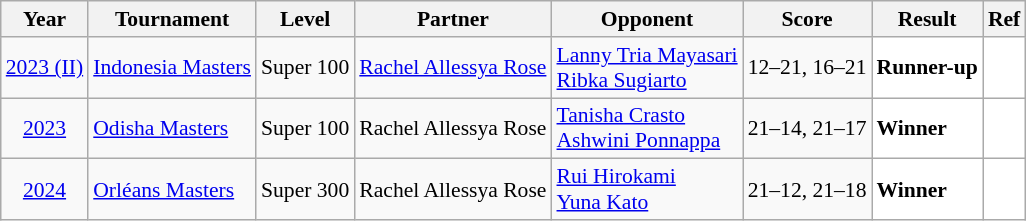<table class="sortable wikitable" style="font-size: 90%;">
<tr>
<th>Year</th>
<th>Tournament</th>
<th>Level</th>
<th>Partner</th>
<th>Opponent</th>
<th>Score</th>
<th>Result</th>
<th>Ref</th>
</tr>
<tr>
<td align="center"><a href='#'>2023 (II)</a></td>
<td align="left"><a href='#'>Indonesia Masters</a></td>
<td align="left">Super 100</td>
<td align="left"> <a href='#'>Rachel Allessya Rose</a></td>
<td align="left"> <a href='#'>Lanny Tria Mayasari</a><br> <a href='#'>Ribka Sugiarto</a></td>
<td align="left">12–21, 16–21</td>
<td style="text-align:left; background:white"> <strong>Runner-up</strong></td>
<td style="text-align:center; background:white"></td>
</tr>
<tr>
<td align="center"><a href='#'>2023</a></td>
<td align="left"><a href='#'>Odisha Masters</a></td>
<td align="left">Super 100</td>
<td align="left"> Rachel Allessya Rose</td>
<td align="left"> <a href='#'>Tanisha Crasto</a><br> <a href='#'>Ashwini Ponnappa</a></td>
<td align="left">21–14, 21–17</td>
<td style="text-align:left; background:white"> <strong>Winner</strong></td>
<td style="text-align:center; background:white"></td>
</tr>
<tr>
<td align="center"><a href='#'>2024</a></td>
<td align="left"><a href='#'>Orléans Masters</a></td>
<td align="left">Super 300</td>
<td align="left"> Rachel Allessya Rose</td>
<td align="left"> <a href='#'>Rui Hirokami</a><br> <a href='#'>Yuna Kato</a></td>
<td align="left">21–12, 21–18</td>
<td style="text-align:left; background:white"> <strong>Winner</strong></td>
<td style="text-align:center; background:white"></td>
</tr>
</table>
